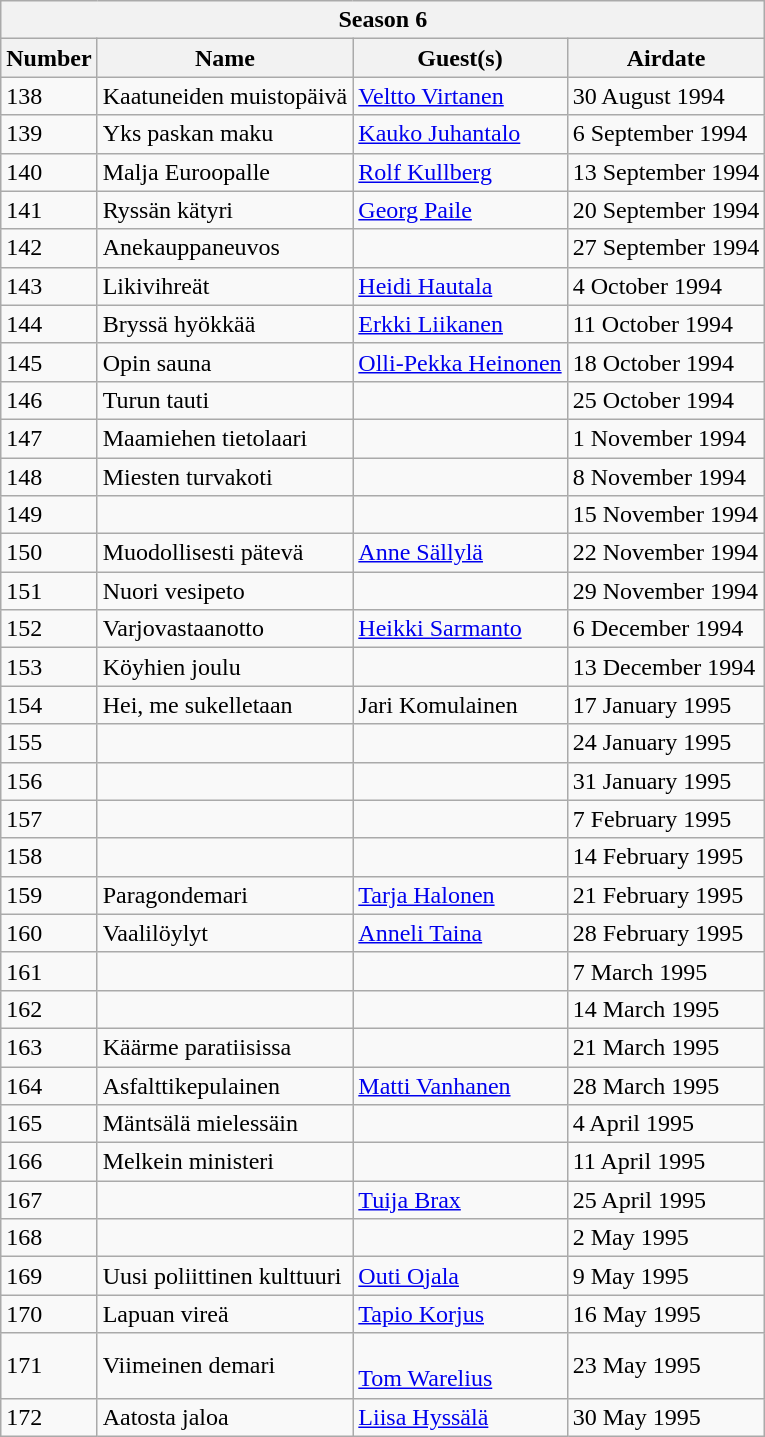<table class="wikitable">
<tr>
<th colspan="4">Season 6</th>
</tr>
<tr>
<th>Number</th>
<th>Name</th>
<th>Guest(s)</th>
<th>Airdate</th>
</tr>
<tr>
<td>138</td>
<td>Kaatuneiden muistopäivä</td>
<td><a href='#'>Veltto Virtanen</a></td>
<td>30 August 1994</td>
</tr>
<tr>
<td>139</td>
<td>Yks paskan maku</td>
<td><a href='#'>Kauko Juhantalo</a></td>
<td>6 September 1994</td>
</tr>
<tr>
<td>140</td>
<td>Malja Euroopalle</td>
<td><a href='#'>Rolf Kullberg</a></td>
<td>13 September 1994</td>
</tr>
<tr>
<td>141</td>
<td>Ryssän kätyri</td>
<td><a href='#'>Georg Paile</a></td>
<td>20 September 1994</td>
</tr>
<tr>
<td>142</td>
<td>Anekauppaneuvos</td>
<td></td>
<td>27 September 1994</td>
</tr>
<tr>
<td>143</td>
<td>Likivihreät</td>
<td><a href='#'>Heidi Hautala</a></td>
<td>4 October 1994</td>
</tr>
<tr>
<td>144</td>
<td>Bryssä hyökkää</td>
<td><a href='#'>Erkki Liikanen</a></td>
<td>11 October 1994</td>
</tr>
<tr>
<td>145</td>
<td>Opin sauna</td>
<td><a href='#'>Olli-Pekka Heinonen</a></td>
<td>18 October 1994</td>
</tr>
<tr>
<td>146</td>
<td>Turun tauti</td>
<td></td>
<td>25 October 1994</td>
</tr>
<tr>
<td>147</td>
<td>Maamiehen tietolaari</td>
<td></td>
<td>1 November 1994</td>
</tr>
<tr>
<td>148</td>
<td>Miesten turvakoti</td>
<td></td>
<td>8 November 1994</td>
</tr>
<tr>
<td>149</td>
<td></td>
<td></td>
<td>15 November 1994</td>
</tr>
<tr>
<td>150</td>
<td>Muodollisesti pätevä</td>
<td><a href='#'>Anne Sällylä</a></td>
<td>22 November 1994</td>
</tr>
<tr>
<td>151</td>
<td>Nuori vesipeto</td>
<td></td>
<td>29 November 1994</td>
</tr>
<tr>
<td>152</td>
<td>Varjovastaanotto</td>
<td><a href='#'>Heikki Sarmanto</a><br></td>
<td>6 December 1994</td>
</tr>
<tr>
<td>153</td>
<td>Köyhien joulu</td>
<td></td>
<td>13 December 1994</td>
</tr>
<tr>
<td>154</td>
<td>Hei, me sukelletaan</td>
<td>Jari Komulainen</td>
<td>17 January 1995</td>
</tr>
<tr>
<td>155</td>
<td></td>
<td></td>
<td>24 January 1995</td>
</tr>
<tr>
<td>156</td>
<td></td>
<td></td>
<td>31 January 1995</td>
</tr>
<tr>
<td>157</td>
<td></td>
<td></td>
<td>7 February 1995</td>
</tr>
<tr>
<td>158</td>
<td></td>
<td></td>
<td>14 February 1995</td>
</tr>
<tr>
<td>159</td>
<td>Paragondemari</td>
<td><a href='#'>Tarja Halonen</a></td>
<td>21 February 1995</td>
</tr>
<tr>
<td>160</td>
<td>Vaalilöylyt</td>
<td><a href='#'>Anneli Taina</a></td>
<td>28 February 1995</td>
</tr>
<tr>
<td>161</td>
<td></td>
<td></td>
<td>7 March 1995</td>
</tr>
<tr>
<td>162</td>
<td></td>
<td></td>
<td>14 March 1995</td>
</tr>
<tr>
<td>163</td>
<td>Käärme paratiisissa</td>
<td></td>
<td>21 March 1995</td>
</tr>
<tr>
<td>164</td>
<td>Asfalttikepulainen</td>
<td><a href='#'>Matti Vanhanen</a></td>
<td>28 March 1995</td>
</tr>
<tr>
<td>165</td>
<td>Mäntsälä mielessäin</td>
<td></td>
<td>4 April 1995</td>
</tr>
<tr>
<td>166</td>
<td>Melkein ministeri</td>
<td></td>
<td>11 April 1995</td>
</tr>
<tr>
<td>167</td>
<td></td>
<td><a href='#'>Tuija Brax</a></td>
<td>25 April 1995</td>
</tr>
<tr>
<td>168</td>
<td></td>
<td></td>
<td>2 May 1995</td>
</tr>
<tr>
<td>169</td>
<td>Uusi poliittinen kulttuuri</td>
<td><a href='#'>Outi Ojala</a></td>
<td>9 May 1995</td>
</tr>
<tr>
<td>170</td>
<td>Lapuan vireä</td>
<td><a href='#'>Tapio Korjus</a></td>
<td>16 May 1995</td>
</tr>
<tr>
<td>171</td>
<td>Viimeinen demari</td>
<td><br><a href='#'>Tom Warelius</a></td>
<td>23 May 1995</td>
</tr>
<tr>
<td>172</td>
<td>Aatosta jaloa</td>
<td><a href='#'>Liisa Hyssälä</a></td>
<td>30 May 1995</td>
</tr>
</table>
